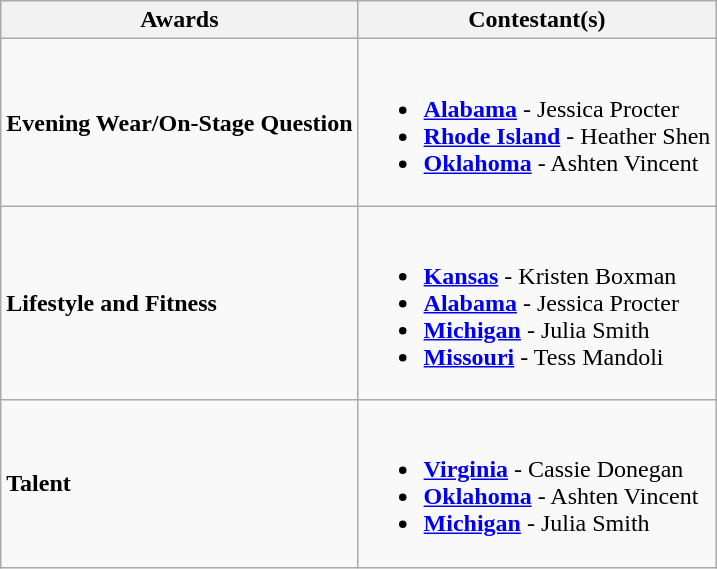<table class="wikitable">
<tr>
<th>Awards</th>
<th>Contestant(s)</th>
</tr>
<tr>
<td><strong>Evening Wear/On-Stage Question</strong></td>
<td><br><ul><li> <strong><a href='#'>Alabama</a></strong> - Jessica Procter</li><li> <strong><a href='#'>Rhode Island</a></strong> - Heather Shen</li><li> <strong><a href='#'>Oklahoma</a></strong> - Ashten Vincent</li></ul></td>
</tr>
<tr>
<td><strong>Lifestyle and Fitness</strong></td>
<td><br><ul><li> <strong><a href='#'>Kansas</a></strong> - Kristen Boxman</li><li> <strong><a href='#'>Alabama</a></strong> - Jessica Procter</li><li> <strong><a href='#'>Michigan</a></strong> - Julia Smith</li><li> <strong><a href='#'>Missouri</a></strong> - Tess Mandoli</li></ul></td>
</tr>
<tr>
<td><strong>Talent</strong></td>
<td><br><ul><li> <strong><a href='#'>Virginia</a></strong> - Cassie Donegan</li><li> <strong><a href='#'>Oklahoma</a></strong> - Ashten Vincent</li><li> <strong><a href='#'>Michigan</a></strong> - Julia Smith</li></ul></td>
</tr>
</table>
